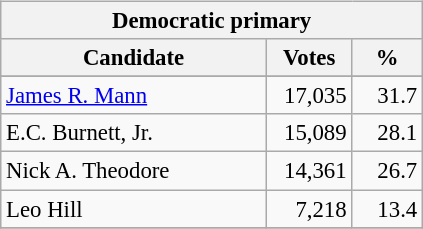<table class="wikitable" align="left" style="margin: 1em 1em 1em 0; font-size: 95%;">
<tr>
<th colspan="3">Democratic primary</th>
</tr>
<tr>
<th colspan="1" style="width: 170px">Candidate</th>
<th style="width: 50px">Votes</th>
<th style="width: 40px">%</th>
</tr>
<tr>
</tr>
<tr>
<td><a href='#'>James R. Mann</a></td>
<td align="right">17,035</td>
<td align="right">31.7</td>
</tr>
<tr>
<td>E.C. Burnett, Jr.</td>
<td align="right">15,089</td>
<td align="right">28.1</td>
</tr>
<tr>
<td>Nick A. Theodore</td>
<td align="right">14,361</td>
<td align="right">26.7</td>
</tr>
<tr>
<td>Leo Hill</td>
<td align="right">7,218</td>
<td align="right">13.4</td>
</tr>
<tr>
</tr>
</table>
